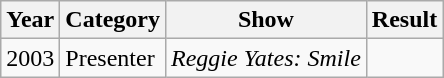<table class="wikitable">
<tr>
<th><strong>Year</strong></th>
<th><strong>Category</strong></th>
<th><strong>Show</strong></th>
<th><strong>Result</strong></th>
</tr>
<tr>
<td>2003</td>
<td>Presenter</td>
<td><em>Reggie Yates: Smile</em></td>
<td></td>
</tr>
</table>
